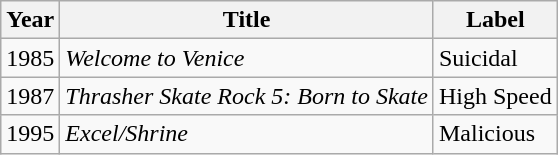<table class="wikitable">
<tr>
<th>Year</th>
<th>Title</th>
<th>Label</th>
</tr>
<tr>
<td>1985</td>
<td><em>Welcome to Venice</em></td>
<td>Suicidal</td>
</tr>
<tr>
<td>1987</td>
<td><em>Thrasher Skate Rock 5: Born to Skate</em></td>
<td>High Speed</td>
</tr>
<tr>
<td>1995</td>
<td><em>Excel/Shrine</em></td>
<td>Malicious</td>
</tr>
</table>
